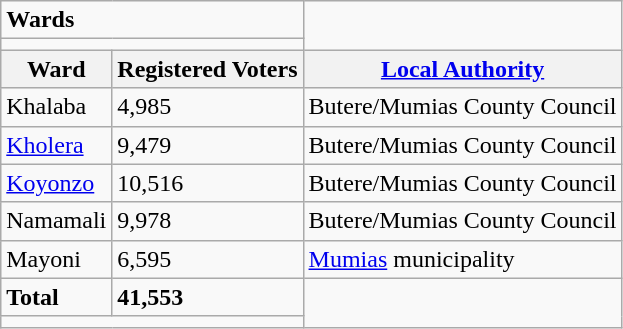<table class="wikitable">
<tr>
<td colspan="2"><strong>Wards</strong></td>
</tr>
<tr>
<td colspan="2"></td>
</tr>
<tr>
<th>Ward</th>
<th>Registered Voters</th>
<th><a href='#'>Local Authority</a></th>
</tr>
<tr>
<td>Khalaba</td>
<td>4,985</td>
<td>Butere/Mumias County Council</td>
</tr>
<tr>
<td><a href='#'>Kholera</a></td>
<td>9,479</td>
<td>Butere/Mumias County Council</td>
</tr>
<tr>
<td><a href='#'>Koyonzo</a></td>
<td>10,516</td>
<td>Butere/Mumias County Council</td>
</tr>
<tr>
<td>Namamali</td>
<td>9,978</td>
<td>Butere/Mumias County Council</td>
</tr>
<tr>
<td>Mayoni</td>
<td>6,595</td>
<td><a href='#'>Mumias</a> municipality</td>
</tr>
<tr>
<td><strong>Total</strong></td>
<td><strong>41,553</strong></td>
</tr>
<tr>
<td colspan="2"></td>
</tr>
</table>
